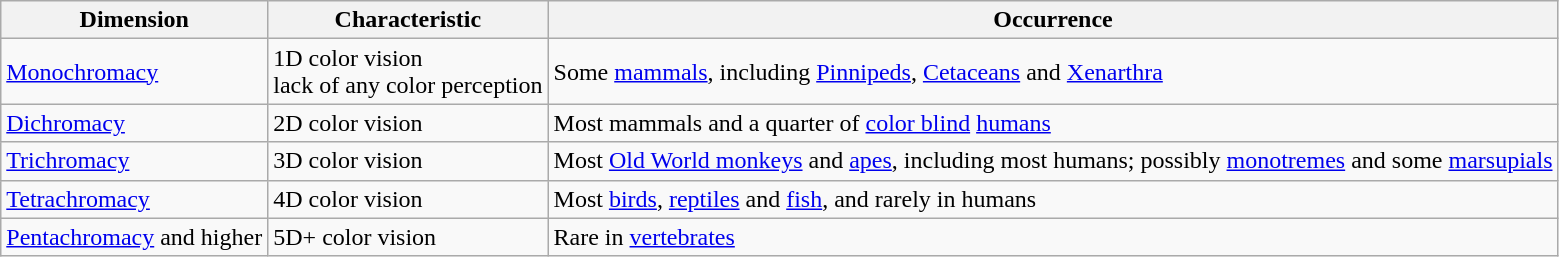<table class="wikitable nowrap">
<tr>
<th>Dimension</th>
<th>Characteristic</th>
<th>Occurrence</th>
</tr>
<tr>
<td><a href='#'>Monochromacy</a></td>
<td>1D color vision<br> lack of any color perception</td>
<td>Some <a href='#'>mammals</a>, including <a href='#'>Pinnipeds</a>, <a href='#'>Cetaceans</a> and <a href='#'>Xenarthra</a></td>
</tr>
<tr>
<td><a href='#'>Dichromacy</a></td>
<td>2D color vision</td>
<td>Most mammals and a quarter of <a href='#'>color blind</a> <a href='#'>humans</a></td>
</tr>
<tr>
<td><a href='#'>Trichromacy</a></td>
<td>3D color vision</td>
<td>Most <a href='#'>Old World monkeys</a> and <a href='#'>apes</a>, including most humans; possibly <a href='#'>monotremes</a> and some <a href='#'>marsupials</a></td>
</tr>
<tr>
<td><a href='#'>Tetrachromacy</a></td>
<td>4D color vision</td>
<td>Most <a href='#'>birds</a>, <a href='#'>reptiles</a> and <a href='#'>fish</a>, and rarely in humans</td>
</tr>
<tr>
<td><a href='#'>Pentachromacy</a> and higher</td>
<td>5D+ color vision</td>
<td>Rare in <a href='#'>vertebrates</a></td>
</tr>
</table>
